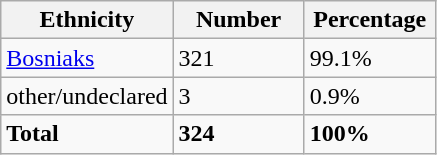<table class="wikitable">
<tr>
<th width="100px">Ethnicity</th>
<th width="80px">Number</th>
<th width="80px">Percentage</th>
</tr>
<tr>
<td><a href='#'>Bosniaks</a></td>
<td>321</td>
<td>99.1%</td>
</tr>
<tr>
<td>other/undeclared</td>
<td>3</td>
<td>0.9%</td>
</tr>
<tr>
<td><strong>Total</strong></td>
<td><strong>324</strong></td>
<td><strong>100%</strong></td>
</tr>
</table>
